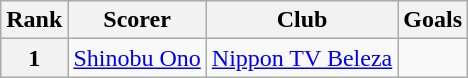<table class="wikitable">
<tr>
<th>Rank</th>
<th>Scorer</th>
<th>Club</th>
<th>Goals</th>
</tr>
<tr>
<th>1</th>
<td> <a href='#'>Shinobu Ono</a></td>
<td><a href='#'>Nippon TV Beleza</a></td>
<td></td>
</tr>
</table>
